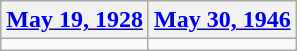<table class=wikitable>
<tr>
<th><a href='#'>May 19, 1928</a></th>
<th><a href='#'>May 30, 1946</a></th>
</tr>
<tr>
<td></td>
<td></td>
</tr>
</table>
